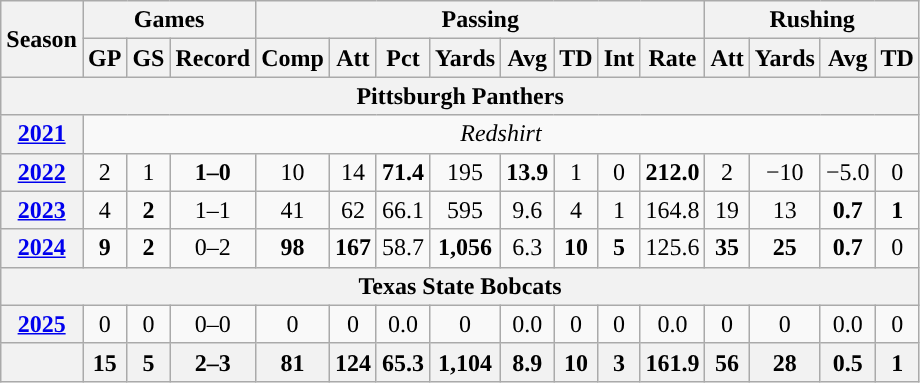<table class="wikitable" style="text-align:center;">
<tr>
<th rowspan="2">Season</th>
<th colspan="3">Games</th>
<th colspan="8">Passing</th>
<th colspan="4">Rushing</th>
</tr>
<tr>
<th>GP</th>
<th>GS</th>
<th>Record</th>
<th>Comp</th>
<th>Att</th>
<th>Pct</th>
<th>Yards</th>
<th>Avg</th>
<th>TD</th>
<th>Int</th>
<th>Rate</th>
<th>Att</th>
<th>Yards</th>
<th>Avg</th>
<th>TD</th>
</tr>
<tr>
<th colspan="16">Pittsburgh Panthers</th>
</tr>
<tr>
<th><a href='#'>2021</a></th>
<td colspan="16"><em>Redshirt </em></td>
</tr>
<tr>
<th><a href='#'>2022</a></th>
<td>2</td>
<td>1</td>
<td><strong>1–0</strong></td>
<td>10</td>
<td>14</td>
<td><strong>71.4</strong></td>
<td>195</td>
<td><strong>13.9</strong></td>
<td>1</td>
<td>0</td>
<td><strong>212.0</strong></td>
<td>2</td>
<td>−10</td>
<td>−5.0</td>
<td>0</td>
</tr>
<tr>
<th><a href='#'>2023</a></th>
<td>4</td>
<td><strong>2</strong></td>
<td>1–1</td>
<td>41</td>
<td>62</td>
<td>66.1</td>
<td>595</td>
<td>9.6</td>
<td>4</td>
<td>1</td>
<td>164.8</td>
<td>19</td>
<td>13</td>
<td><strong>0.7</strong></td>
<td><strong>1</strong></td>
</tr>
<tr>
<th><a href='#'>2024</a></th>
<td><strong>9</strong></td>
<td><strong>2</strong></td>
<td>0–2</td>
<td><strong>98</strong></td>
<td><strong>167</strong></td>
<td>58.7</td>
<td><strong>1,056</strong></td>
<td>6.3</td>
<td><strong>10</strong></td>
<td><strong>5</strong></td>
<td>125.6</td>
<td><strong>35</strong></td>
<td><strong>25</strong></td>
<td><strong>0.7</strong></td>
<td>0</td>
</tr>
<tr>
<th colspan="16">Texas State Bobcats</th>
</tr>
<tr>
<th><a href='#'>2025</a></th>
<td>0</td>
<td>0</td>
<td>0–0</td>
<td>0</td>
<td>0</td>
<td>0.0</td>
<td>0</td>
<td>0.0</td>
<td>0</td>
<td>0</td>
<td>0.0</td>
<td>0</td>
<td>0</td>
<td>0.0</td>
<td>0</td>
</tr>
<tr>
<th></th>
<th>15</th>
<th>5</th>
<th>2–3</th>
<th>81</th>
<th>124</th>
<th>65.3</th>
<th>1,104</th>
<th>8.9</th>
<th>10</th>
<th>3</th>
<th>161.9</th>
<th>56</th>
<th>28</th>
<th>0.5</th>
<th>1</th>
</tr>
</table>
